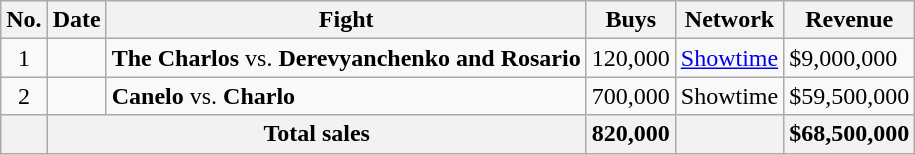<table class="wikitable sortable">
<tr>
<th>No.</th>
<th>Date</th>
<th>Fight</th>
<th>Buys</th>
<th>Network</th>
<th>Revenue</th>
</tr>
<tr>
<td align=center>1</td>
<td></td>
<td><strong>The Charlos</strong> vs. <strong>Derevyanchenko and Rosario</strong></td>
<td>120,000</td>
<td><a href='#'>Showtime</a></td>
<td>$9,000,000</td>
</tr>
<tr>
<td align=center>2</td>
<td></td>
<td><strong>Canelo</strong> vs. <strong>Charlo</strong></td>
<td>700,000</td>
<td>Showtime</td>
<td>$59,500,000</td>
</tr>
<tr>
<th></th>
<th colspan="2">Total sales</th>
<th>820,000</th>
<th></th>
<th>$68,500,000</th>
</tr>
</table>
